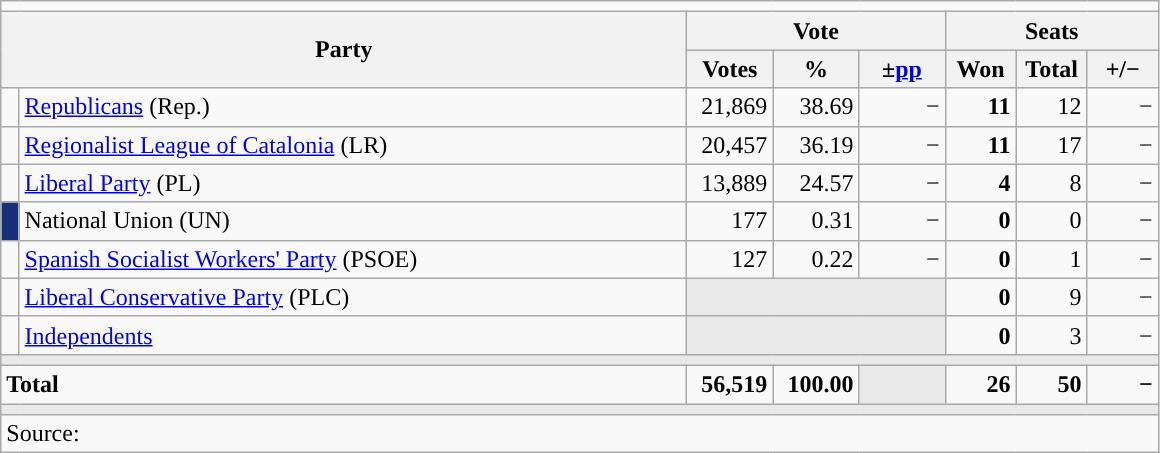<table class='wikitable' style='text-align:right; font-size:100%;'>
<tr>
<td colspan='8'></td>
</tr>
<tr bgcolor='#E9E9E9' align='center'>
<th align='left' rowspan='2' colspan='2' width='450'>Party</th>
<th colspan='3'>Vote</th>
<th colspan='3'>Seats</th>
</tr>
<tr bgcolor='#E9E9E9' align='center'>
<th width='50'>Votes</th>
<th width='50'>%</th>
<th width='50'>±<a href='#'>pp</a></th>
<th width='40'>Won</th>
<th width='40'>Total</th>
<th width='40'>+/−</th>
</tr>
<tr>
<td></td>
<td align='left'><a href='#'>Republicans</a> (Rep.)</td>
<td>21,869</td>
<td>38.69</td>
<td>−</td>
<td><strong>11</strong></td>
<td>12</td>
<td>−</td>
</tr>
<tr>
<td></td>
<td align='left'><a href='#'>Regionalist League of Catalonia</a> (LR)</td>
<td>20,457</td>
<td>36.19</td>
<td>−</td>
<td><strong>11</strong></td>
<td>17</td>
<td>−</td>
</tr>
<tr>
<td></td>
<td align='left'><a href='#'>Liberal Party</a> (PL)</td>
<td>13,889</td>
<td>24.57</td>
<td>−</td>
<td><strong>4</strong></td>
<td>8</td>
<td>−</td>
</tr>
<tr>
<td bgcolor='#18307B'></td>
<td align='left'>National Union (UN)</td>
<td>177</td>
<td>0.31</td>
<td>−</td>
<td><strong>0</strong></td>
<td>0</td>
<td>−</td>
</tr>
<tr>
<td></td>
<td align='left'><a href='#'>Spanish Socialist Workers' Party</a> (PSOE)</td>
<td>127</td>
<td>0.22</td>
<td>−</td>
<td><strong>0</strong></td>
<td>1</td>
<td>−</td>
</tr>
<tr>
<td></td>
<td align='left'><a href='#'>Liberal Conservative Party</a> (PLC)</td>
<td colspan='3' bgcolor='#E9E9E9'></td>
<td><strong>0</strong></td>
<td>9</td>
<td>−</td>
</tr>
<tr>
<td></td>
<td align='left'><a href='#'>Independents</a></td>
<td colspan='3' bgcolor='#E9E9E9'></td>
<td><strong>0</strong></td>
<td>3</td>
<td>−</td>
</tr>
<tr>
<td colspan='8' bgcolor='#E9E9E9'></td>
</tr>
<tr style='font-weight:bold;'>
<td align='left' colspan='2'>Total</td>
<td>56,519</td>
<td>100.00</td>
<td bgcolor='#E9E9E9'></td>
<td>26</td>
<td>50</td>
<td>−</td>
</tr>
<tr>
<td colspan='8' bgcolor='#E9E9E9'></td>
</tr>
<tr>
<td align='left' colspan='8'>Source:</td>
</tr>
</table>
